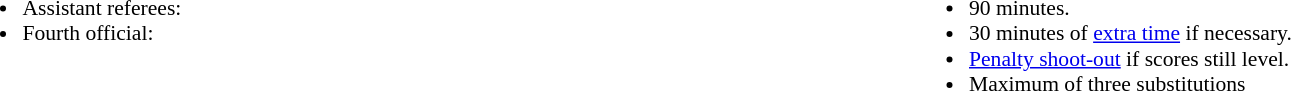<table style="width:100%; font-size:90%">
<tr>
<td style="width:50%; vertical-align:top"><br><ul><li>Assistant referees:</li><li>Fourth official:</li></ul></td>
<td style="width:50%; vertical-align:top"><br><ul><li>90 minutes.</li><li>30 minutes of <a href='#'>extra time</a> if necessary.</li><li><a href='#'>Penalty shoot-out</a> if scores still level.</li><li>Maximum of three substitutions</li></ul></td>
</tr>
</table>
